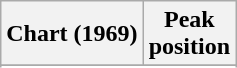<table class="wikitable sortable plainrowheaders" style="text-align:center">
<tr>
<th scope="col">Chart (1969)</th>
<th scope="col">Peak<br> position</th>
</tr>
<tr>
</tr>
<tr>
</tr>
</table>
